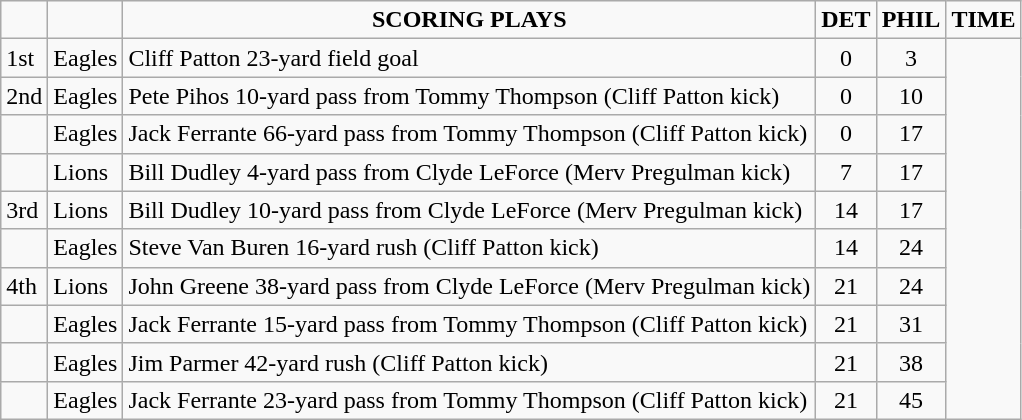<table class="wikitable">
<tr align=center>
<td></td>
<td></td>
<td><strong>SCORING PLAYS</strong></td>
<td><strong>DET</strong></td>
<td><strong>PHIL</strong></td>
<td><strong>TIME</strong></td>
</tr>
<tr align=left>
<td>1st</td>
<td>Eagles</td>
<td>Cliff Patton 23-yard field goal</td>
<td - align="center">0</td>
<td - align="center">3</td>
</tr>
<tr align=left>
<td>2nd</td>
<td>Eagles</td>
<td>Pete Pihos 10-yard pass from Tommy Thompson (Cliff Patton kick)</td>
<td - align="center">0</td>
<td - align="center">10</td>
</tr>
<tr align=left>
<td></td>
<td>Eagles</td>
<td>Jack Ferrante 66-yard pass from Tommy Thompson (Cliff Patton kick)</td>
<td - align="center">0</td>
<td - align="center">17</td>
</tr>
<tr align=left>
<td></td>
<td>Lions</td>
<td>Bill Dudley 4-yard pass from Clyde LeForce (Merv Pregulman kick)</td>
<td - align="center">7</td>
<td - align="center">17</td>
</tr>
<tr align=left>
<td>3rd</td>
<td>Lions</td>
<td>Bill Dudley 10-yard pass from Clyde LeForce (Merv Pregulman kick)</td>
<td - align="center">14</td>
<td - align="center">17</td>
</tr>
<tr align=left>
<td></td>
<td>Eagles</td>
<td>Steve Van Buren 16-yard rush (Cliff Patton kick)</td>
<td - align="center">14</td>
<td - align="center">24</td>
</tr>
<tr align=left>
<td>4th</td>
<td>Lions</td>
<td>John Greene 38-yard pass from Clyde LeForce (Merv Pregulman kick)</td>
<td - align="center">21</td>
<td - align="center">24</td>
</tr>
<tr align=left>
<td></td>
<td>Eagles</td>
<td>Jack Ferrante 15-yard pass from Tommy Thompson (Cliff Patton kick)</td>
<td - align="center">21</td>
<td - align="center">31</td>
</tr>
<tr align=left>
<td></td>
<td>Eagles</td>
<td>Jim Parmer 42-yard rush (Cliff Patton kick)</td>
<td - align="center">21</td>
<td - align="center">38</td>
</tr>
<tr align=left>
<td></td>
<td>Eagles</td>
<td>Jack Ferrante 23-yard pass from Tommy Thompson (Cliff Patton kick)</td>
<td - align="center">21</td>
<td - align="center">45</td>
</tr>
</table>
